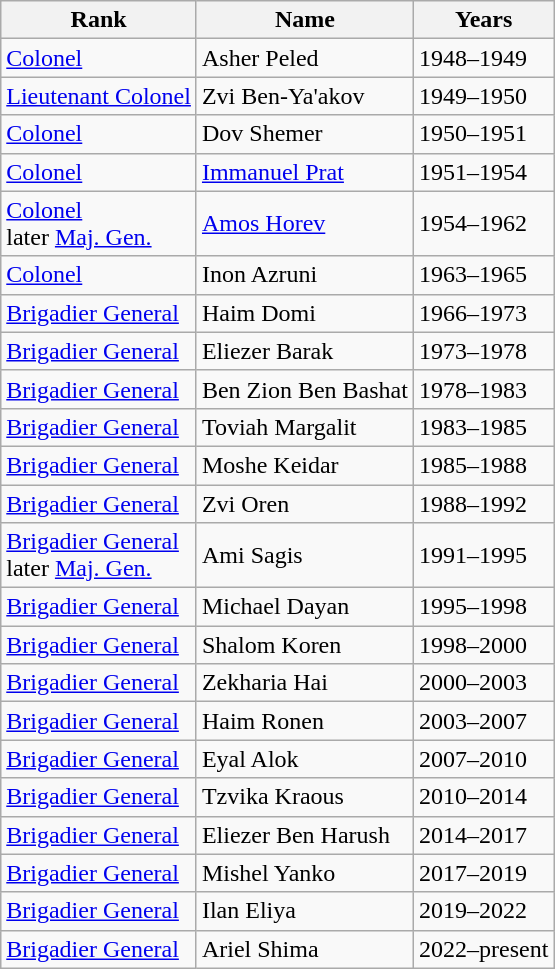<table class="wikitable">
<tr>
<th>Rank</th>
<th>Name</th>
<th>Years</th>
</tr>
<tr>
<td><a href='#'>Colonel</a></td>
<td>Asher Peled</td>
<td>1948–1949</td>
</tr>
<tr>
<td><a href='#'>Lieutenant Colonel</a></td>
<td>Zvi Ben-Ya'akov</td>
<td>1949–1950</td>
</tr>
<tr>
<td><a href='#'>Colonel</a></td>
<td>Dov Shemer</td>
<td>1950–1951</td>
</tr>
<tr>
<td><a href='#'>Colonel</a></td>
<td><a href='#'>Immanuel Prat</a></td>
<td>1951–1954</td>
</tr>
<tr>
<td><a href='#'>Colonel</a><br>later <a href='#'>Maj. Gen.</a></td>
<td><a href='#'>Amos Horev</a></td>
<td>1954–1962</td>
</tr>
<tr>
<td><a href='#'>Colonel</a></td>
<td>Inon Azruni</td>
<td>1963–1965</td>
</tr>
<tr>
<td><a href='#'>Brigadier General</a></td>
<td>Haim Domi</td>
<td>1966–1973</td>
</tr>
<tr>
<td><a href='#'>Brigadier General</a></td>
<td>Eliezer Barak</td>
<td>1973–1978</td>
</tr>
<tr>
<td><a href='#'>Brigadier General</a></td>
<td>Ben Zion Ben Bashat</td>
<td>1978–1983</td>
</tr>
<tr>
<td><a href='#'>Brigadier General</a></td>
<td>Toviah Margalit</td>
<td>1983–1985</td>
</tr>
<tr>
<td><a href='#'>Brigadier General</a></td>
<td>Moshe Keidar</td>
<td>1985–1988</td>
</tr>
<tr>
<td><a href='#'>Brigadier General</a></td>
<td>Zvi Oren</td>
<td>1988–1992</td>
</tr>
<tr>
<td><a href='#'>Brigadier General</a><br>later <a href='#'>Maj. Gen.</a></td>
<td>Ami Sagis</td>
<td>1991–1995</td>
</tr>
<tr>
<td><a href='#'>Brigadier General</a></td>
<td>Michael Dayan</td>
<td>1995–1998</td>
</tr>
<tr>
<td><a href='#'>Brigadier General</a></td>
<td>Shalom Koren</td>
<td>1998–2000</td>
</tr>
<tr>
<td><a href='#'>Brigadier General</a></td>
<td>Zekharia Hai</td>
<td>2000–2003</td>
</tr>
<tr>
<td><a href='#'>Brigadier General</a></td>
<td>Haim Ronen</td>
<td>2003–2007</td>
</tr>
<tr>
<td><a href='#'>Brigadier General</a></td>
<td>Eyal Alok</td>
<td>2007–2010</td>
</tr>
<tr>
<td><a href='#'>Brigadier General</a></td>
<td>Tzvika Kraous</td>
<td>2010–2014</td>
</tr>
<tr>
<td><a href='#'>Brigadier General</a></td>
<td>Eliezer Ben Harush</td>
<td>2014–2017</td>
</tr>
<tr>
<td><a href='#'>Brigadier General</a></td>
<td>Mishel Yanko</td>
<td>2017–2019</td>
</tr>
<tr>
<td><a href='#'>Brigadier General</a></td>
<td>Ilan Eliya</td>
<td>2019–2022</td>
</tr>
<tr>
<td><a href='#'>Brigadier General</a></td>
<td>Ariel Shima</td>
<td>2022–present</td>
</tr>
</table>
